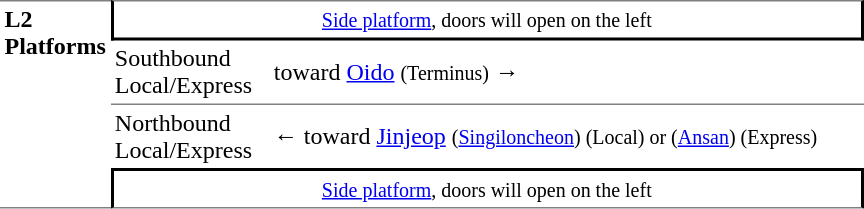<table table border=0 cellspacing=0 cellpadding=3>
<tr>
<td style="border-top:solid 1px gray;border-bottom:solid 1px gray;" width=50 rowspan=10 valign=top><strong>L2<br>Platforms</strong></td>
<td style="border-top:solid 1px gray;border-right:solid 2px black;border-left:solid 2px black;border-bottom:solid 2px black;text-align:center;" colspan=2><small><a href='#'>Side platform</a>, doors will open on the left</small></td>
</tr>
<tr>
<td>Southbound Local/Express</td>
<td>  toward <a href='#'>Oido</a> <small>(Terminus)</small> →</td>
</tr>
<tr>
<td style="border-bottom:solid 0px gray;border-top:solid 1px gray;" width=100>Northbound Local/Express</td>
<td style="border-bottom:solid 0px gray;border-top:solid 1px gray;" width=390>←  toward <a href='#'>Jinjeop</a> <small>(<a href='#'>Singiloncheon</a>) (Local) or (<a href='#'>Ansan</a>) (Express)</small></td>
</tr>
<tr>
<td style="border-top:solid 2px black;border-right:solid 2px black;border-left:solid 2px black;border-bottom:solid 1px gray;text-align:center;" colspan=2><small><a href='#'>Side platform</a>, doors will open on the left</small></td>
</tr>
</table>
